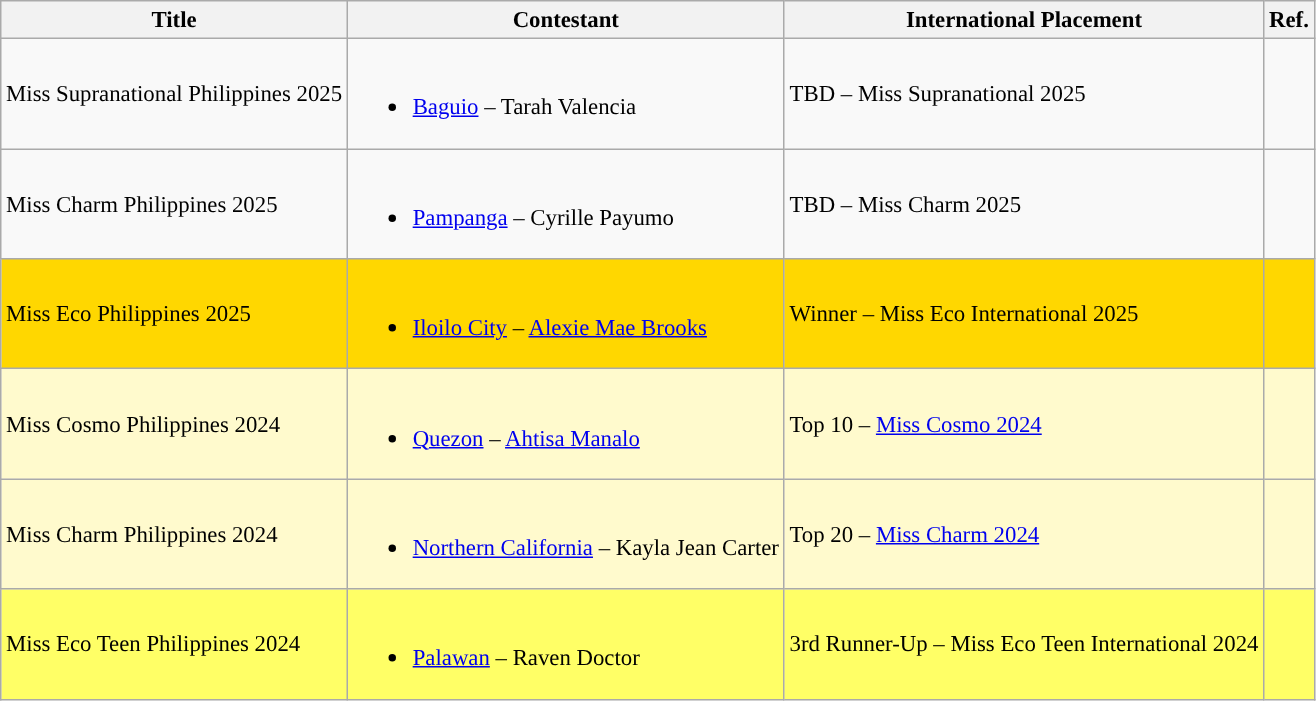<table class="wikitable sortable" style="font-size: 95%;">
<tr>
<th>Title</th>
<th>Contestant</th>
<th>International Placement</th>
<th>Ref.</th>
</tr>
<tr style="background:">
<td>Miss Supranational Philippines 2025</td>
<td><br><ul><li><a href='#'>Baguio</a> – Tarah Valencia</li></ul></td>
<td>TBD – Miss Supranational 2025</td>
<td></td>
</tr>
<tr style="background:">
<td>Miss Charm Philippines 2025</td>
<td><br><ul><li><a href='#'>Pampanga</a> – Cyrille Payumo</li></ul></td>
<td>TBD – Miss Charm 2025</td>
<td></td>
</tr>
<tr style="background:gold;">
<td>Miss Eco Philippines 2025</td>
<td><br><ul><li><a href='#'>Iloilo City</a> – <a href='#'>Alexie Mae Brooks</a></li></ul></td>
<td>Winner – Miss Eco International 2025</td>
<td></td>
</tr>
<tr style="background:#FFFACD;">
<td>Miss Cosmo Philippines 2024</td>
<td><br><ul><li><a href='#'>Quezon</a> – <a href='#'>Ahtisa Manalo</a></li></ul></td>
<td>Top 10 – <a href='#'>Miss Cosmo 2024</a></td>
<td></td>
</tr>
<tr style="background:#FFFACD;">
<td>Miss Charm Philippines 2024</td>
<td><br><ul><li><a href='#'>Northern California</a> – Kayla Jean Carter</li></ul></td>
<td>Top 20 – <a href='#'>Miss Charm 2024</a></td>
<td></td>
</tr>
<tr style="background:#FFFF66;">
<td>Miss Eco Teen Philippines 2024</td>
<td><br><ul><li><a href='#'>Palawan</a> – Raven Doctor</li></ul></td>
<td>3rd Runner-Up – Miss Eco Teen International 2024</td>
<td></td>
</tr>
</table>
